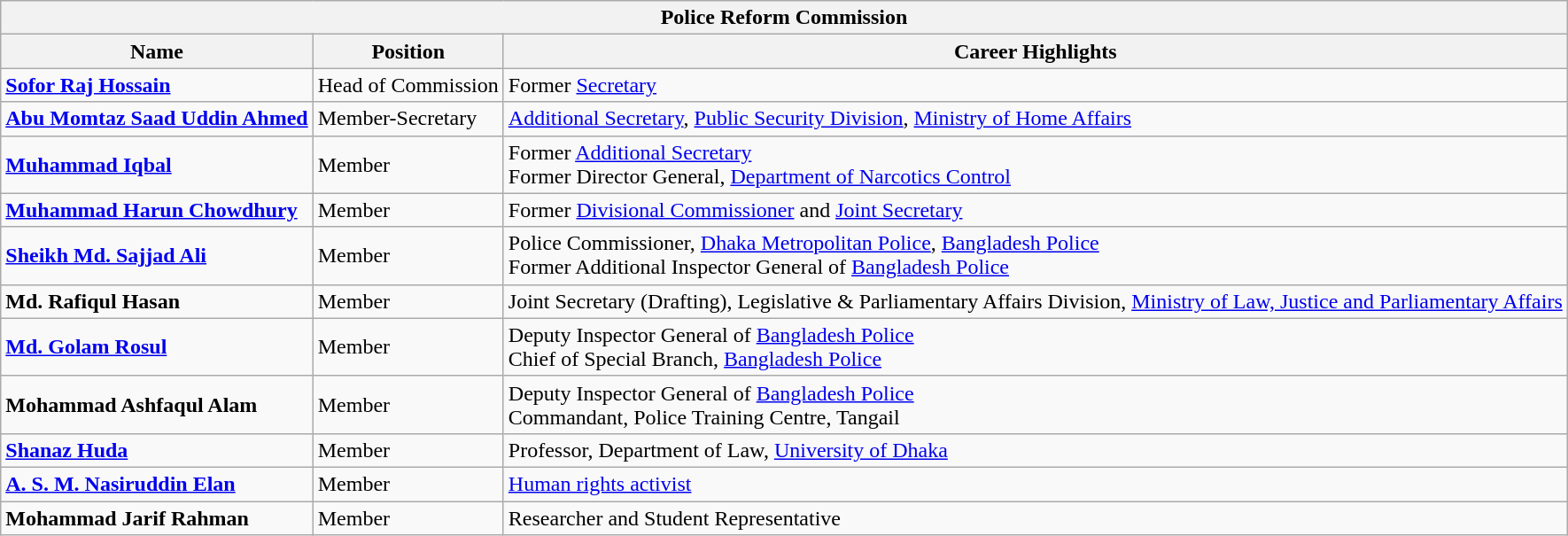<table class="wikitable">
<tr>
<th colspan="3">Police Reform Commission</th>
</tr>
<tr>
<th>Name</th>
<th>Position</th>
<th>Career Highlights</th>
</tr>
<tr>
<td><a href='#'><strong>Sofor Raj Hossain</strong></a></td>
<td>Head of Commission</td>
<td>Former <a href='#'>Secretary</a></td>
</tr>
<tr>
<td><strong><a href='#'>Abu Momtaz Saad Uddin Ahmed</a></strong></td>
<td>Member-Secretary</td>
<td><a href='#'>Additional Secretary</a>, <a href='#'>Public Security Division</a>, <a href='#'>Ministry of Home Affairs</a></td>
</tr>
<tr>
<td><a href='#'><strong>Muhammad Iqbal</strong></a></td>
<td>Member</td>
<td>Former <a href='#'>Additional Secretary</a><br>Former Director General, <a href='#'>Department of Narcotics Control</a></td>
</tr>
<tr>
<td><strong><a href='#'>Muhammad Harun Chowdhury</a></strong></td>
<td>Member</td>
<td>Former <a href='#'>Divisional Commissioner</a> and <a href='#'>Joint Secretary</a></td>
</tr>
<tr>
<td><strong><a href='#'>Sheikh Md. Sajjad Ali</a></strong></td>
<td>Member</td>
<td>Police Commissioner, <a href='#'>Dhaka Metropolitan Police</a>, <a href='#'>Bangladesh Police</a><br>Former Additional Inspector General of <a href='#'>Bangladesh Police</a></td>
</tr>
<tr>
<td><strong>Md. Rafiqul Hasan</strong></td>
<td>Member</td>
<td>Joint Secretary (Drafting), Legislative & Parliamentary Affairs Division, <a href='#'>Ministry of Law, Justice and Parliamentary Affairs</a></td>
</tr>
<tr>
<td><strong><a href='#'>Md. Golam Rosul</a></strong></td>
<td>Member</td>
<td>Deputy Inspector General of <a href='#'>Bangladesh Police</a><br>Chief of Special Branch, <a href='#'>Bangladesh Police</a></td>
</tr>
<tr>
<td><strong>Mohammad Ashfaqul Alam</strong></td>
<td>Member</td>
<td>Deputy Inspector General of <a href='#'>Bangladesh Police</a><br>Commandant, Police Training Centre, Tangail</td>
</tr>
<tr>
<td><strong><a href='#'>Shanaz Huda</a></strong></td>
<td>Member</td>
<td>Professor, Department of Law, <a href='#'>University of Dhaka</a></td>
</tr>
<tr>
<td><strong><a href='#'>A. S. M. Nasiruddin Elan</a></strong></td>
<td>Member</td>
<td><a href='#'>Human rights activist</a></td>
</tr>
<tr>
<td><strong>Mohammad Jarif Rahman</strong></td>
<td>Member</td>
<td>Researcher and Student Representative</td>
</tr>
</table>
